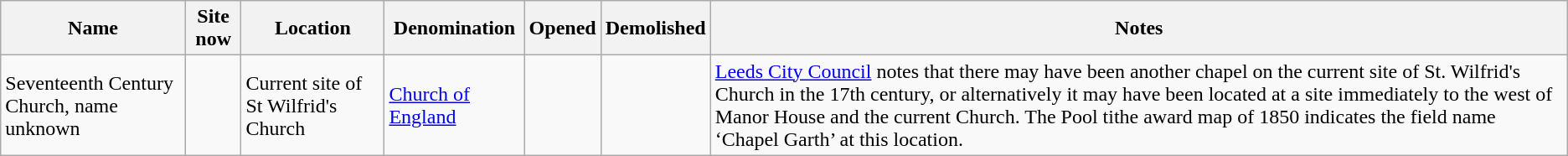<table class="wikitable sortable">
<tr>
<th>Name</th>
<th class="unsortable">Site now</th>
<th>Location</th>
<th>Denomination</th>
<th>Opened</th>
<th>Demolished</th>
<th class="unsortable">Notes</th>
</tr>
<tr>
<td>Seventeenth Century Church, name unknown</td>
<td></td>
<td>Current site of St Wilfrid's Church</td>
<td><a href='#'>Church of England</a></td>
<td></td>
<td></td>
<td><a href='#'>Leeds City Council</a> notes that there may have been another chapel on the current site of St. Wilfrid's Church in the 17th century, or alternatively it may have been located at a site immediately to the west of Manor House and the current Church. The Pool tithe award map of 1850 indicates the field name ‘Chapel Garth’ at this location.</td>
</tr>
</table>
